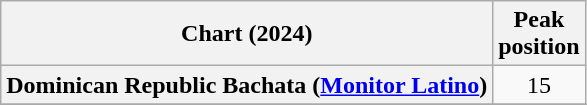<table class="wikitable plainrowheaders sortable" style="text-align:center">
<tr>
<th>Chart (2024)</th>
<th>Peak<br>position</th>
</tr>
<tr>
<th scope="row">Dominican Republic Bachata (<a href='#'>Monitor Latino</a>)</th>
<td align=center>15</td>
</tr>
<tr>
</tr>
</table>
